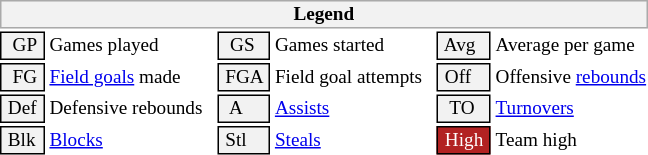<table class="toccolours" style="font-size: 80%; white-space: nowrap;">
<tr>
<th colspan="6" style="background-color: #F2F2F2; border: 1px solid #AAAAAA;">Legend</th>
</tr>
<tr>
<td style="background-color: #F2F2F2; border: 1px solid black;">  GP </td>
<td>Games played</td>
<td style="background-color: #F2F2F2; border: 1px solid black">  GS </td>
<td>Games started</td>
<td style="background-color: #F2F2F2; border: 1px solid black"> Avg </td>
<td>Average per game</td>
</tr>
<tr>
<td style="background-color: #F2F2F2; border: 1px solid black">  FG </td>
<td style="padding-right: 8px"><a href='#'>Field goals</a> made</td>
<td style="background-color: #F2F2F2; border: 1px solid black"> FGA </td>
<td style="padding-right: 8px">Field goal attempts</td>
<td style="background-color: #F2F2F2; border: 1px solid black;"> Off </td>
<td>Offensive <a href='#'>rebounds</a></td>
</tr>
<tr>
<td style="background-color: #F2F2F2; border: 1px solid black;"> Def </td>
<td style="padding-right: 8px">Defensive rebounds</td>
<td style="background-color: #F2F2F2; border: 1px solid black">  A </td>
<td style="padding-right: 8px"><a href='#'>Assists</a></td>
<td style="background-color: #F2F2F2; border: 1px solid black">  TO</td>
<td><a href='#'>Turnovers</a></td>
</tr>
<tr>
<td style="background-color: #F2F2F2; border: 1px solid black;"> Blk </td>
<td><a href='#'>Blocks</a></td>
<td style="background-color: #F2F2F2; border: 1px solid black"> Stl </td>
<td><a href='#'>Steals</a></td>
<td style="background:#B22222; color:#ffffff; border: 1px solid black"> High </td>
<td>Team high</td>
</tr>
</table>
